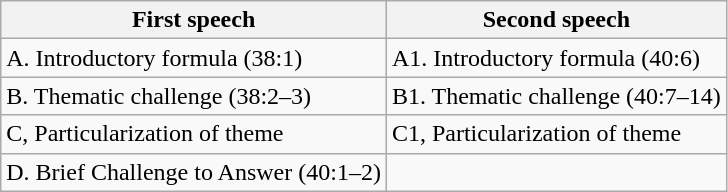<table class=wikitable>
<tr>
<th>First speech</th>
<th>Second speech</th>
</tr>
<tr>
<td>A. Introductory formula (38:1)</td>
<td>A1. Introductory formula (40:6)</td>
</tr>
<tr>
<td>B. Thematic challenge (38:2–3)<br></td>
<td>B1. Thematic challenge (40:7–14)<br></td>
</tr>
<tr>
<td>C, Particularization of theme<br></td>
<td>C1, Particularization of theme<br></td>
</tr>
<tr>
<td>D. Brief Challenge to Answer (40:1–2)</td>
</tr>
</table>
